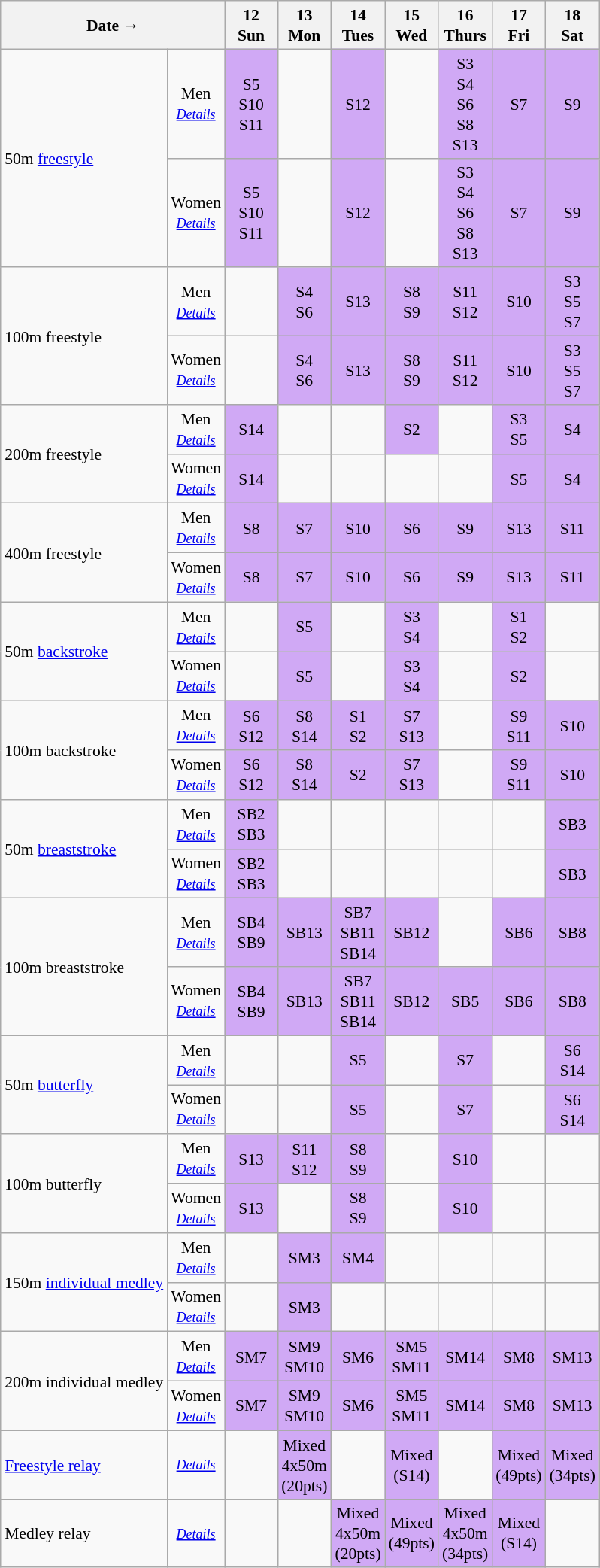<table class="wikitable" style="margin:0.5em auto; font-size:90%; line-height:1.25em;">
<tr align="center">
<th colspan="2">Date →</th>
<th width="40px">12<br>Sun</th>
<th width="40px">13<br>Mon</th>
<th width="40px">14<br>Tues</th>
<th width="40px">15<br>Wed</th>
<th width="40px">16<br>Thurs</th>
<th width="40px">17<br>Fri</th>
<th width="40px">18<br>Sat</th>
</tr>
<tr align="center">
<td align="left" rowspan="2">50m <a href='#'>freestyle</a></td>
<td>Men<br><small><em><a href='#'>Details</a></em></small></td>
<td bgcolor="#D0A9F5">S5<br>S10<br>S11</td>
<td></td>
<td bgcolor="#D0A9F5">S12</td>
<td></td>
<td bgcolor="#D0A9F5">S3<br>S4<br>S6<br>S8<br>S13</td>
<td bgcolor="#D0A9F5">S7</td>
<td bgcolor="#D0A9F5">S9</td>
</tr>
<tr align="center">
<td>Women <br><small><em><a href='#'>Details</a></em></small></td>
<td bgcolor="#D0A9F5">S5<br>S10<br>S11</td>
<td></td>
<td bgcolor="#D0A9F5">S12</td>
<td></td>
<td bgcolor="#D0A9F5">S3<br>S4<br>S6<br>S8<br>S13</td>
<td bgcolor="#D0A9F5">S7</td>
<td bgcolor="#D0A9F5">S9</td>
</tr>
<tr align="center">
<td align="left" rowspan="2">100m freestyle</td>
<td>Men<br><small><em><a href='#'>Details</a></em></small></td>
<td></td>
<td bgcolor="#D0A9F5">S4<br>S6</td>
<td bgcolor="#D0A9F5">S13</td>
<td bgcolor="#D0A9F5">S8<br>S9</td>
<td bgcolor="#D0A9F5">S11<br>S12</td>
<td bgcolor="#D0A9F5">S10</td>
<td bgcolor="#D0A9F5">S3<br>S5<br>S7</td>
</tr>
<tr align="center">
<td>Women <br><small><em><a href='#'>Details</a></em></small></td>
<td></td>
<td bgcolor="#D0A9F5">S4<br>S6</td>
<td bgcolor="#D0A9F5">S13</td>
<td bgcolor="#D0A9F5">S8<br>S9</td>
<td bgcolor="#D0A9F5">S11<br>S12</td>
<td bgcolor="#D0A9F5">S10</td>
<td bgcolor="#D0A9F5">S3<br>S5<br>S7</td>
</tr>
<tr align="center">
<td align="left" rowspan="2">200m freestyle</td>
<td>Men<br><small><em><a href='#'>Details</a></em></small></td>
<td bgcolor="#D0A9F5">S14</td>
<td></td>
<td></td>
<td bgcolor="#D0A9F5">S2</td>
<td></td>
<td bgcolor="#D0A9F5">S3<br>S5</td>
<td bgcolor="#D0A9F5">S4</td>
</tr>
<tr align="center">
<td>Women <br><small><em><a href='#'>Details</a></em></small></td>
<td bgcolor="#D0A9F5">S14</td>
<td></td>
<td></td>
<td></td>
<td></td>
<td bgcolor="#D0A9F5">S5</td>
<td bgcolor="#D0A9F5">S4</td>
</tr>
<tr align="center">
<td align="left" rowspan="2">400m freestyle</td>
<td>Men<br><small><em><a href='#'>Details</a></em></small></td>
<td bgcolor="#D0A9F5">S8</td>
<td bgcolor="#D0A9F5">S7</td>
<td bgcolor="#D0A9F5">S10</td>
<td bgcolor="#D0A9F5">S6</td>
<td bgcolor="#D0A9F5">S9</td>
<td bgcolor="#D0A9F5">S13</td>
<td bgcolor="#D0A9F5">S11</td>
</tr>
<tr align="center">
<td>Women <br><small><em><a href='#'>Details</a></em></small></td>
<td bgcolor="#D0A9F5">S8</td>
<td bgcolor="#D0A9F5">S7</td>
<td bgcolor="#D0A9F5">S10</td>
<td bgcolor="#D0A9F5">S6</td>
<td bgcolor="#D0A9F5">S9</td>
<td bgcolor="#D0A9F5">S13</td>
<td bgcolor="#D0A9F5">S11</td>
</tr>
<tr align="center">
<td align="left" rowspan="2">50m <a href='#'>backstroke</a></td>
<td>Men<br><small><em><a href='#'>Details</a></em></small></td>
<td></td>
<td bgcolor="#D0A9F5">S5</td>
<td></td>
<td bgcolor="#D0A9F5">S3<br>S4</td>
<td></td>
<td bgcolor="#D0A9F5">S1<br>S2</td>
<td></td>
</tr>
<tr align="center">
<td>Women <br><small><em><a href='#'>Details</a></em></small></td>
<td></td>
<td bgcolor="#D0A9F5">S5</td>
<td></td>
<td bgcolor="#D0A9F5">S3<br>S4</td>
<td></td>
<td bgcolor="#D0A9F5">S2</td>
<td></td>
</tr>
<tr align="center">
<td align="left" rowspan="2">100m backstroke</td>
<td>Men<br><small><em><a href='#'>Details</a></em></small></td>
<td bgcolor="#D0A9F5">S6<br>S12</td>
<td bgcolor="#D0A9F5">S8<br>S14</td>
<td bgcolor="#D0A9F5">S1<br>S2</td>
<td bgcolor="#D0A9F5">S7<br>S13</td>
<td></td>
<td bgcolor="#D0A9F5">S9<br>S11</td>
<td bgcolor="#D0A9F5">S10</td>
</tr>
<tr align="center">
<td>Women <br><small><em><a href='#'>Details</a></em></small></td>
<td bgcolor="#D0A9F5">S6<br>S12</td>
<td bgcolor="#D0A9F5">S8<br>S14</td>
<td bgcolor="#D0A9F5">S2</td>
<td bgcolor="#D0A9F5">S7<br>S13</td>
<td></td>
<td bgcolor="#D0A9F5">S9<br>S11</td>
<td bgcolor="#D0A9F5">S10</td>
</tr>
<tr align="center">
<td align="left" rowspan="2">50m <a href='#'>breaststroke</a></td>
<td>Men<br><small><em><a href='#'>Details</a></em></small></td>
<td bgcolor="#D0A9F5">SB2<br>SB3</td>
<td></td>
<td></td>
<td></td>
<td></td>
<td></td>
<td bgcolor="#D0A9F5">SB3</td>
</tr>
<tr align="center">
<td>Women <br><small><em><a href='#'>Details</a></em></small></td>
<td bgcolor="#D0A9F5">SB2<br>SB3</td>
<td></td>
<td></td>
<td></td>
<td></td>
<td></td>
<td bgcolor="#D0A9F5">SB3</td>
</tr>
<tr align="center">
<td align="left" rowspan="2">100m breaststroke</td>
<td>Men<br><small><em><a href='#'>Details</a></em></small></td>
<td bgcolor="#D0A9F5">SB4<br>SB9</td>
<td bgcolor="#D0A9F5">SB13</td>
<td bgcolor="#D0A9F5">SB7<br>SB11<br>SB14</td>
<td bgcolor="#D0A9F5">SB12</td>
<td></td>
<td bgcolor="#D0A9F5">SB6</td>
<td bgcolor="#D0A9F5">SB8</td>
</tr>
<tr align="center">
<td>Women <br><small><em><a href='#'>Details</a></em></small></td>
<td bgcolor="#D0A9F5">SB4<br>SB9</td>
<td bgcolor="#D0A9F5">SB13</td>
<td bgcolor="#D0A9F5">SB7<br>SB11<br>SB14</td>
<td bgcolor="#D0A9F5">SB12</td>
<td bgcolor="#D0A9F5">SB5</td>
<td bgcolor="#D0A9F5">SB6</td>
<td bgcolor="#D0A9F5">SB8</td>
</tr>
<tr align="center">
<td align="left" rowspan="2">50m <a href='#'>butterfly</a></td>
<td>Men<br><small><em><a href='#'>Details</a></em></small></td>
<td></td>
<td></td>
<td bgcolor="#D0A9F5">S5</td>
<td></td>
<td bgcolor="#D0A9F5">S7</td>
<td></td>
<td bgcolor="#D0A9F5">S6<br>S14</td>
</tr>
<tr align="center">
<td>Women <br><small><em><a href='#'>Details</a></em></small></td>
<td></td>
<td></td>
<td bgcolor="#D0A9F5">S5</td>
<td></td>
<td bgcolor="#D0A9F5">S7</td>
<td></td>
<td bgcolor="#D0A9F5">S6<br>S14</td>
</tr>
<tr align="center">
<td align="left" rowspan="2">100m butterfly</td>
<td>Men<br><small><em><a href='#'>Details</a></em></small></td>
<td bgcolor="#D0A9F5">S13</td>
<td bgcolor="#D0A9F5">S11<br>S12</td>
<td bgcolor="#D0A9F5">S8<br>S9</td>
<td></td>
<td bgcolor="#D0A9F5">S10</td>
<td></td>
<td></td>
</tr>
<tr align="center">
<td>Women <br><small><em><a href='#'>Details</a></em></small></td>
<td bgcolor="#D0A9F5">S13</td>
<td></td>
<td bgcolor="#D0A9F5">S8<br>S9</td>
<td></td>
<td bgcolor="#D0A9F5">S10</td>
<td></td>
<td></td>
</tr>
<tr align="center">
<td align="left" rowspan="2">150m <a href='#'>individual medley</a></td>
<td>Men<br><small><em><a href='#'>Details</a></em></small></td>
<td></td>
<td bgcolor="#D0A9F5">SM3</td>
<td bgcolor="#D0A9F5">SM4</td>
<td></td>
<td></td>
<td></td>
<td></td>
</tr>
<tr align="center">
<td>Women <br><small><em><a href='#'>Details</a></em></small></td>
<td></td>
<td bgcolor="#D0A9F5">SM3</td>
<td></td>
<td></td>
<td></td>
<td></td>
<td></td>
</tr>
<tr align="center">
<td align="left" rowspan="2">200m individual medley</td>
<td>Men<br><small><em><a href='#'>Details</a></em></small></td>
<td bgcolor="#D0A9F5">SM7</td>
<td bgcolor="#D0A9F5">SM9<br>SM10</td>
<td bgcolor="#D0A9F5">SM6</td>
<td bgcolor="#D0A9F5">SM5<br>SM11</td>
<td bgcolor="#D0A9F5">SM14</td>
<td bgcolor="#D0A9F5">SM8</td>
<td bgcolor="#D0A9F5">SM13</td>
</tr>
<tr align="center">
<td>Women <br><small><em><a href='#'>Details</a></em></small></td>
<td bgcolor="#D0A9F5">SM7</td>
<td bgcolor="#D0A9F5">SM9<br>SM10</td>
<td bgcolor="#D0A9F5">SM6</td>
<td bgcolor="#D0A9F5">SM5<br>SM11</td>
<td bgcolor="#D0A9F5">SM14</td>
<td bgcolor="#D0A9F5">SM8</td>
<td bgcolor="#D0A9F5">SM13</td>
</tr>
<tr align="center">
<td align="left"><a href='#'>Freestyle relay</a></td>
<td><small><em><a href='#'>Details</a></em></small></td>
<td></td>
<td bgcolor="#D0A9F5">Mixed<br>4x50m (20pts)</td>
<td></td>
<td bgcolor="#D0A9F5">Mixed<br> (S14)</td>
<td></td>
<td bgcolor="#D0A9F5">Mixed<br> (49pts)</td>
<td bgcolor="#D0A9F5">Mixed<br> (34pts)</td>
</tr>
<tr align="center">
<td align="left">Medley relay</td>
<td><small><em><a href='#'>Details</a></em></small></td>
<td></td>
<td></td>
<td bgcolor="#D0A9F5">Mixed<br>4x50m (20pts)</td>
<td bgcolor="#D0A9F5">Mixed<br> (49pts)</td>
<td bgcolor="#D0A9F5">Mixed<br>4x50m (34pts)</td>
<td bgcolor="#D0A9F5">Mixed<br> (S14)</td>
<td></td>
</tr>
</table>
